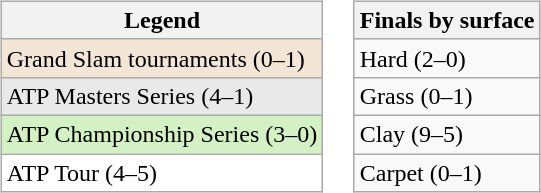<table>
<tr valign=top>
<td><br><table class="wikitable">
<tr style="background:#eee;">
<th>Legend</th>
</tr>
<tr style="background:#f3e6d7;">
<td>Grand Slam tournaments (0–1)</td>
</tr>
<tr style="background:#e9e9e9;">
<td>ATP Masters Series (4–1)</td>
</tr>
<tr style="background:#d4f1c5;">
<td>ATP Championship Series (3–0)</td>
</tr>
<tr style="background:#fff;">
<td>ATP Tour (4–5)</td>
</tr>
</table>
</td>
<td><br><table class="wikitable">
<tr style="background:#eee;">
<th>Finals by surface</th>
</tr>
<tr>
<td>Hard (2–0)</td>
</tr>
<tr>
<td>Grass (0–1)</td>
</tr>
<tr>
<td>Clay (9–5)</td>
</tr>
<tr>
<td>Carpet (0–1)</td>
</tr>
</table>
</td>
</tr>
</table>
